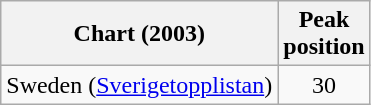<table class="wikitable">
<tr>
<th>Chart (2003)</th>
<th>Peak<br>position</th>
</tr>
<tr>
<td>Sweden (<a href='#'>Sverigetopplistan</a>)</td>
<td align="center">30</td>
</tr>
</table>
